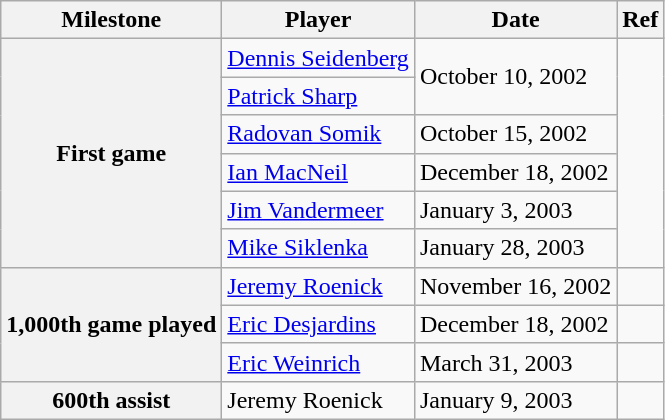<table class="wikitable">
<tr>
<th scope="col">Milestone</th>
<th scope="col">Player</th>
<th scope="col">Date</th>
<th scope="col">Ref</th>
</tr>
<tr>
<th rowspan=6>First game</th>
<td><a href='#'>Dennis Seidenberg</a></td>
<td rowspan=2>October 10, 2002</td>
<td rowspan=6></td>
</tr>
<tr>
<td><a href='#'>Patrick Sharp</a></td>
</tr>
<tr>
<td><a href='#'>Radovan Somik</a></td>
<td>October 15, 2002</td>
</tr>
<tr>
<td><a href='#'>Ian MacNeil</a></td>
<td>December 18, 2002</td>
</tr>
<tr>
<td><a href='#'>Jim Vandermeer</a></td>
<td>January 3, 2003</td>
</tr>
<tr>
<td><a href='#'>Mike Siklenka</a></td>
<td>January 28, 2003</td>
</tr>
<tr>
<th rowspan=3>1,000th game played</th>
<td><a href='#'>Jeremy Roenick</a></td>
<td>November 16, 2002</td>
<td></td>
</tr>
<tr>
<td><a href='#'>Eric Desjardins</a></td>
<td>December 18, 2002</td>
<td></td>
</tr>
<tr>
<td><a href='#'>Eric Weinrich</a></td>
<td>March 31, 2003</td>
<td></td>
</tr>
<tr>
<th>600th assist</th>
<td>Jeremy Roenick</td>
<td>January 9, 2003</td>
<td></td>
</tr>
</table>
